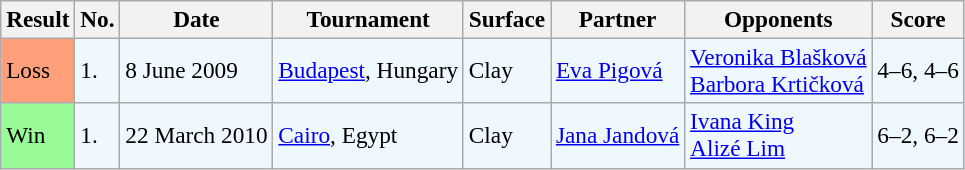<table class="sortable wikitable" style=font-size:97%>
<tr>
<th>Result</th>
<th>No.</th>
<th>Date</th>
<th>Tournament</th>
<th>Surface</th>
<th>Partner</th>
<th>Opponents</th>
<th>Score</th>
</tr>
<tr style="background:#f0f8ff;">
<td style="background:#ffa07a;">Loss</td>
<td>1.</td>
<td>8 June 2009</td>
<td><a href='#'>Budapest</a>, Hungary</td>
<td>Clay</td>
<td> <a href='#'>Eva Pigová</a></td>
<td> <a href='#'>Veronika Blašková</a> <br>  <a href='#'>Barbora Krtičková</a></td>
<td>4–6, 4–6</td>
</tr>
<tr style="background:#f0f8ff;">
<td style="background:#98fb98;">Win</td>
<td>1.</td>
<td>22 March 2010</td>
<td><a href='#'>Cairo</a>, Egypt</td>
<td>Clay</td>
<td> <a href='#'>Jana Jandová</a></td>
<td> <a href='#'>Ivana King</a> <br>  <a href='#'>Alizé Lim</a></td>
<td>6–2, 6–2</td>
</tr>
</table>
